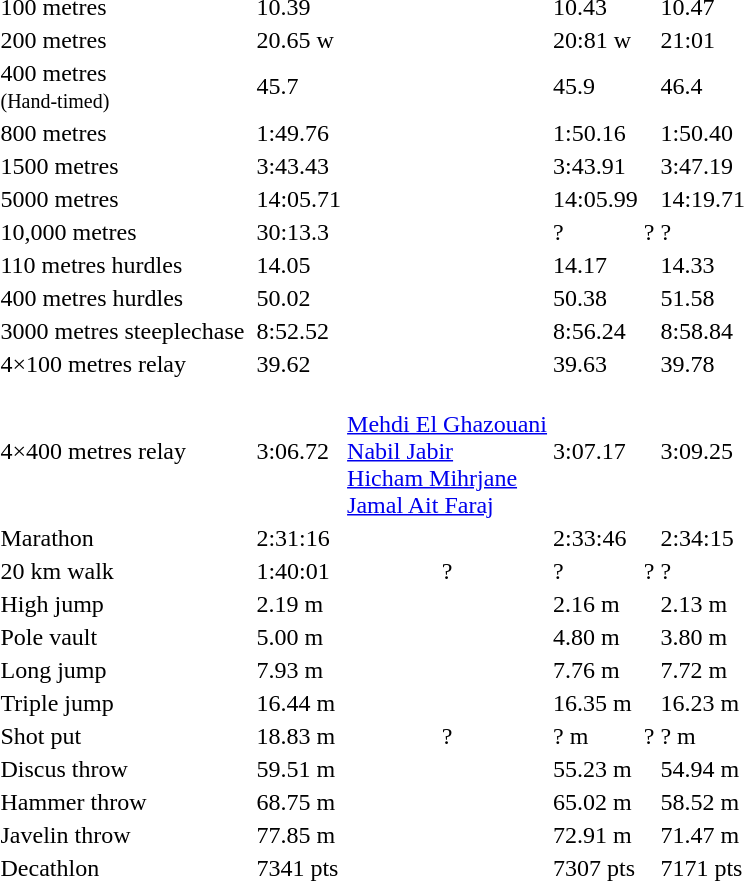<table>
<tr>
<td>100 metres</td>
<td></td>
<td>10.39</td>
<td></td>
<td>10.43</td>
<td></td>
<td>10.47</td>
</tr>
<tr>
<td>200 metres</td>
<td></td>
<td>20.65 w</td>
<td></td>
<td>20:81 w</td>
<td></td>
<td>21:01</td>
</tr>
<tr>
<td>400 metres<br><small>(Hand-timed)</small></td>
<td></td>
<td>45.7</td>
<td></td>
<td>45.9</td>
<td></td>
<td>46.4</td>
</tr>
<tr>
<td>800 metres</td>
<td></td>
<td>1:49.76</td>
<td></td>
<td>1:50.16</td>
<td></td>
<td>1:50.40</td>
</tr>
<tr>
<td>1500 metres</td>
<td></td>
<td>3:43.43</td>
<td></td>
<td>3:43.91</td>
<td></td>
<td>3:47.19</td>
</tr>
<tr>
<td>5000 metres</td>
<td></td>
<td>14:05.71</td>
<td></td>
<td>14:05.99</td>
<td></td>
<td>14:19.71</td>
</tr>
<tr>
<td>10,000 metres</td>
<td></td>
<td>30:13.3</td>
<td></td>
<td>?</td>
<td align=center>?</td>
<td>?</td>
</tr>
<tr>
<td>110 metres hurdles</td>
<td></td>
<td>14.05</td>
<td></td>
<td>14.17</td>
<td></td>
<td>14.33</td>
</tr>
<tr>
<td>400 metres hurdles</td>
<td></td>
<td>50.02</td>
<td></td>
<td>50.38</td>
<td></td>
<td>51.58</td>
</tr>
<tr>
<td>3000 metres steeplechase</td>
<td></td>
<td>8:52.52</td>
<td></td>
<td>8:56.24</td>
<td></td>
<td>8:58.84</td>
</tr>
<tr>
<td>4×100 metres relay</td>
<td></td>
<td>39.62</td>
<td></td>
<td>39.63</td>
<td></td>
<td>39.78</td>
</tr>
<tr>
<td>4×400 metres relay</td>
<td></td>
<td>3:06.72</td>
<td><br><a href='#'>Mehdi El Ghazouani</a><br><a href='#'>Nabil Jabir</a><br><a href='#'>Hicham Mihrjane</a><br><a href='#'>Jamal Ait Faraj</a></td>
<td>3:07.17</td>
<td></td>
<td>3:09.25</td>
</tr>
<tr>
<td>Marathon</td>
<td></td>
<td>2:31:16</td>
<td></td>
<td>2:33:46</td>
<td></td>
<td>2:34:15</td>
</tr>
<tr>
<td>20 km walk</td>
<td></td>
<td>1:40:01</td>
<td align=center>?</td>
<td>?</td>
<td align=center>?</td>
<td>?</td>
</tr>
<tr>
<td>High jump</td>
<td></td>
<td>2.19 m</td>
<td></td>
<td>2.16 m</td>
<td></td>
<td>2.13 m</td>
</tr>
<tr>
<td>Pole vault</td>
<td></td>
<td>5.00 m</td>
<td></td>
<td>4.80 m</td>
<td></td>
<td>3.80 m</td>
</tr>
<tr>
<td>Long jump</td>
<td></td>
<td>7.93 m</td>
<td></td>
<td>7.76 m</td>
<td></td>
<td>7.72 m</td>
</tr>
<tr>
<td>Triple jump</td>
<td></td>
<td>16.44 m</td>
<td></td>
<td>16.35 m</td>
<td></td>
<td>16.23 m</td>
</tr>
<tr>
<td>Shot put</td>
<td></td>
<td>18.83 m</td>
<td align=center>?</td>
<td>? m</td>
<td align=center>?</td>
<td>? m</td>
</tr>
<tr>
<td>Discus throw</td>
<td></td>
<td>59.51 m</td>
<td></td>
<td>55.23 m</td>
<td></td>
<td>54.94 m</td>
</tr>
<tr>
<td>Hammer throw</td>
<td></td>
<td>68.75 m</td>
<td></td>
<td>65.02 m</td>
<td></td>
<td>58.52 m</td>
</tr>
<tr>
<td>Javelin throw</td>
<td></td>
<td>77.85 m</td>
<td></td>
<td>72.91 m</td>
<td></td>
<td>71.47 m</td>
</tr>
<tr>
<td>Decathlon</td>
<td></td>
<td>7341 pts</td>
<td></td>
<td>7307 pts</td>
<td></td>
<td>7171 pts</td>
</tr>
</table>
